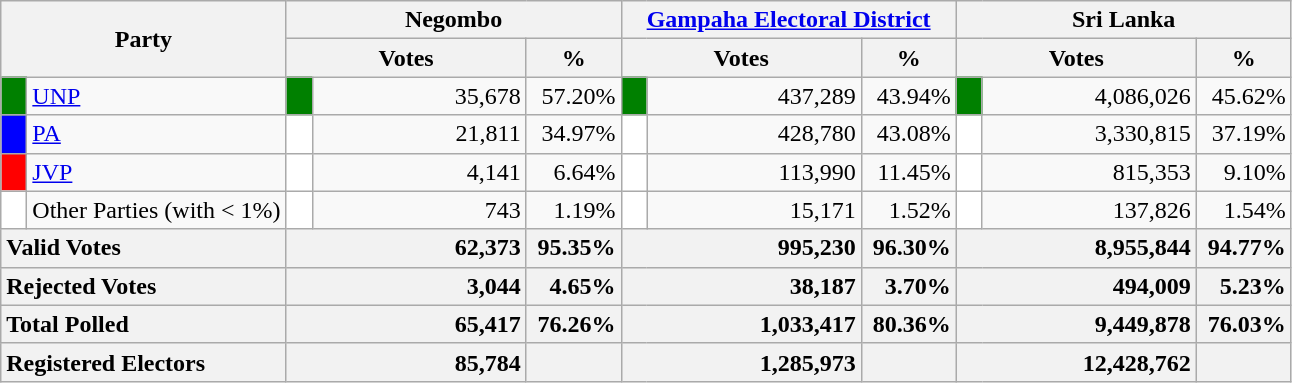<table class="wikitable">
<tr>
<th colspan="2" width="144px"rowspan="2">Party</th>
<th colspan="3" width="216px">Negombo</th>
<th colspan="3" width="216px"><a href='#'>Gampaha Electoral District</a></th>
<th colspan="3" width="216px">Sri Lanka</th>
</tr>
<tr>
<th colspan="2" width="144px">Votes</th>
<th>%</th>
<th colspan="2" width="144px">Votes</th>
<th>%</th>
<th colspan="2" width="144px">Votes</th>
<th>%</th>
</tr>
<tr>
<td style="background-color:green;" width="10px"></td>
<td style="text-align:left;"><a href='#'>UNP</a></td>
<td style="background-color:green;" width="10px"></td>
<td style="text-align:right;">35,678</td>
<td style="text-align:right;">57.20%</td>
<td style="background-color:green;" width="10px"></td>
<td style="text-align:right;">437,289</td>
<td style="text-align:right;">43.94%</td>
<td style="background-color:green;" width="10px"></td>
<td style="text-align:right;">4,086,026</td>
<td style="text-align:right;">45.62%</td>
</tr>
<tr>
<td style="background-color:blue;" width="10px"></td>
<td style="text-align:left;"><a href='#'>PA</a></td>
<td style="background-color:white;" width="10px"></td>
<td style="text-align:right;">21,811</td>
<td style="text-align:right;">34.97%</td>
<td style="background-color:white;" width="10px"></td>
<td style="text-align:right;">428,780</td>
<td style="text-align:right;">43.08%</td>
<td style="background-color:white;" width="10px"></td>
<td style="text-align:right;">3,330,815</td>
<td style="text-align:right;">37.19%</td>
</tr>
<tr>
<td style="background-color:red;" width="10px"></td>
<td style="text-align:left;"><a href='#'>JVP</a></td>
<td style="background-color:white;" width="10px"></td>
<td style="text-align:right;">4,141</td>
<td style="text-align:right;">6.64%</td>
<td style="background-color:white;" width="10px"></td>
<td style="text-align:right;">113,990</td>
<td style="text-align:right;">11.45%</td>
<td style="background-color:white;" width="10px"></td>
<td style="text-align:right;">815,353</td>
<td style="text-align:right;">9.10%</td>
</tr>
<tr>
<td style="background-color:white;" width="10px"></td>
<td style="text-align:left;">Other Parties (with < 1%)</td>
<td style="background-color:white;" width="10px"></td>
<td style="text-align:right;">743</td>
<td style="text-align:right;">1.19%</td>
<td style="background-color:white;" width="10px"></td>
<td style="text-align:right;">15,171</td>
<td style="text-align:right;">1.52%</td>
<td style="background-color:white;" width="10px"></td>
<td style="text-align:right;">137,826</td>
<td style="text-align:right;">1.54%</td>
</tr>
<tr>
<th colspan="2" width="144px"style="text-align:left;">Valid Votes</th>
<th style="text-align:right;"colspan="2" width="144px">62,373</th>
<th style="text-align:right;">95.35%</th>
<th style="text-align:right;"colspan="2" width="144px">995,230</th>
<th style="text-align:right;">96.30%</th>
<th style="text-align:right;"colspan="2" width="144px">8,955,844</th>
<th style="text-align:right;">94.77%</th>
</tr>
<tr>
<th colspan="2" width="144px"style="text-align:left;">Rejected Votes</th>
<th style="text-align:right;"colspan="2" width="144px">3,044</th>
<th style="text-align:right;">4.65%</th>
<th style="text-align:right;"colspan="2" width="144px">38,187</th>
<th style="text-align:right;">3.70%</th>
<th style="text-align:right;"colspan="2" width="144px">494,009</th>
<th style="text-align:right;">5.23%</th>
</tr>
<tr>
<th colspan="2" width="144px"style="text-align:left;">Total Polled</th>
<th style="text-align:right;"colspan="2" width="144px">65,417</th>
<th style="text-align:right;">76.26%</th>
<th style="text-align:right;"colspan="2" width="144px">1,033,417</th>
<th style="text-align:right;">80.36%</th>
<th style="text-align:right;"colspan="2" width="144px">9,449,878</th>
<th style="text-align:right;">76.03%</th>
</tr>
<tr>
<th colspan="2" width="144px"style="text-align:left;">Registered Electors</th>
<th style="text-align:right;"colspan="2" width="144px">85,784</th>
<th></th>
<th style="text-align:right;"colspan="2" width="144px">1,285,973</th>
<th></th>
<th style="text-align:right;"colspan="2" width="144px">12,428,762</th>
<th></th>
</tr>
</table>
